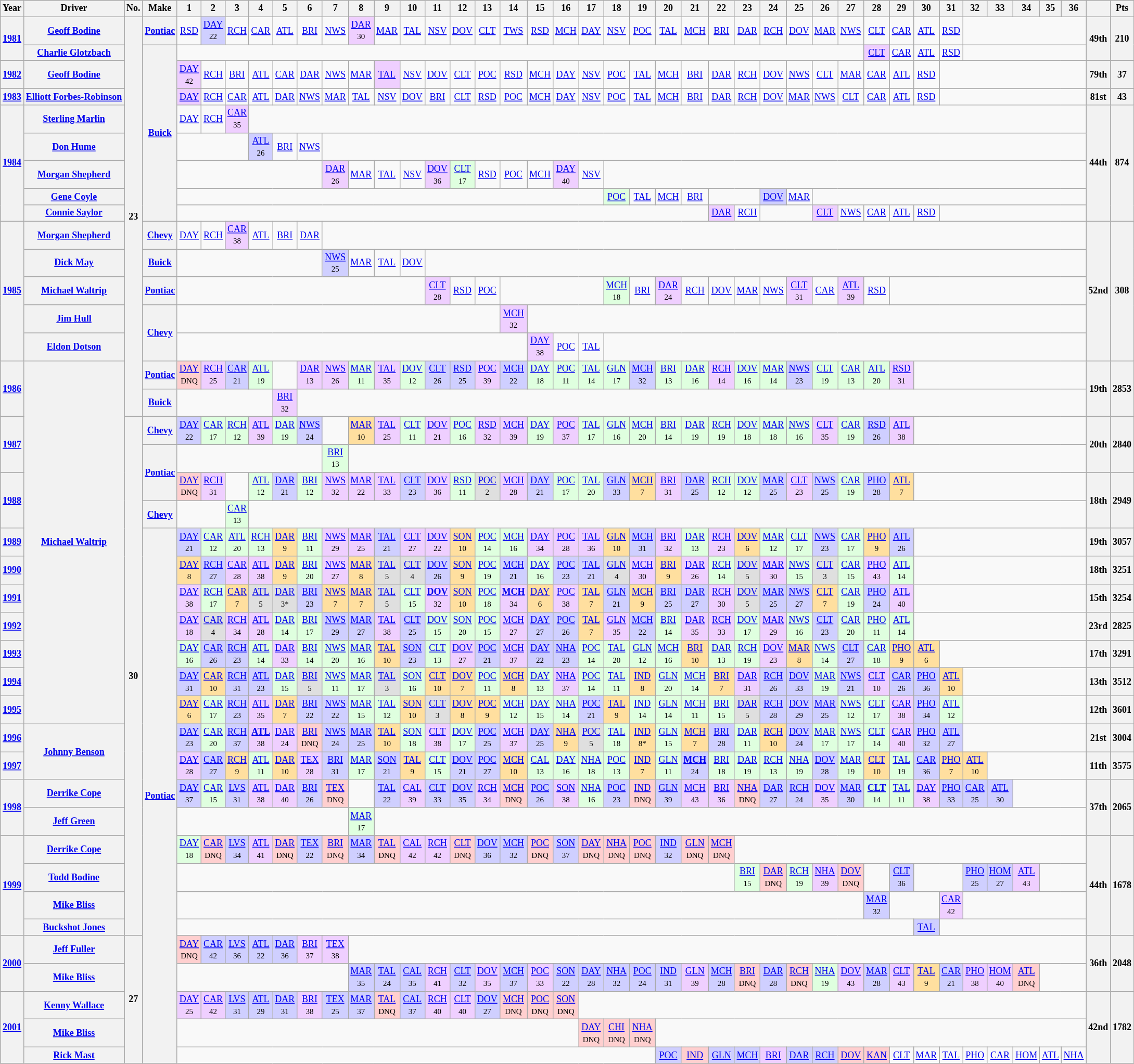<table class="wikitable" style="text-align:center; font-size:75%">
<tr>
<th>Year</th>
<th>Driver</th>
<th>No.</th>
<th>Make</th>
<th>1</th>
<th>2</th>
<th>3</th>
<th>4</th>
<th>5</th>
<th>6</th>
<th>7</th>
<th>8</th>
<th>9</th>
<th>10</th>
<th>11</th>
<th>12</th>
<th>13</th>
<th>14</th>
<th>15</th>
<th>16</th>
<th>17</th>
<th>18</th>
<th>19</th>
<th>20</th>
<th>21</th>
<th>22</th>
<th>23</th>
<th>24</th>
<th>25</th>
<th>26</th>
<th>27</th>
<th>28</th>
<th>29</th>
<th>30</th>
<th>31</th>
<th>32</th>
<th>33</th>
<th>34</th>
<th>35</th>
<th>36</th>
<th></th>
<th>Pts</th>
</tr>
<tr>
<th rowspan=2><a href='#'>1981</a></th>
<th><a href='#'>Geoff Bodine</a></th>
<th rowspan=16>23</th>
<th><a href='#'>Pontiac</a></th>
<td><a href='#'>RSD</a></td>
<td style="background:#CFCFFF;"><a href='#'>DAY</a><br><small>22</small></td>
<td><a href='#'>RCH</a></td>
<td><a href='#'>CAR</a></td>
<td><a href='#'>ATL</a></td>
<td><a href='#'>BRI</a></td>
<td><a href='#'>NWS</a></td>
<td style="background:#EFCFFF;"><a href='#'>DAR</a><br><small>30</small></td>
<td><a href='#'>MAR</a></td>
<td><a href='#'>TAL</a></td>
<td><a href='#'>NSV</a></td>
<td><a href='#'>DOV</a></td>
<td><a href='#'>CLT</a></td>
<td><a href='#'>TWS</a></td>
<td><a href='#'>RSD</a></td>
<td><a href='#'>MCH</a></td>
<td><a href='#'>DAY</a></td>
<td><a href='#'>NSV</a></td>
<td><a href='#'>POC</a></td>
<td><a href='#'>TAL</a></td>
<td><a href='#'>MCH</a></td>
<td><a href='#'>BRI</a></td>
<td><a href='#'>DAR</a></td>
<td><a href='#'>RCH</a></td>
<td><a href='#'>DOV</a></td>
<td><a href='#'>MAR</a></td>
<td><a href='#'>NWS</a></td>
<td><a href='#'>CLT</a></td>
<td><a href='#'>CAR</a></td>
<td><a href='#'>ATL</a></td>
<td><a href='#'>RSD</a></td>
<td colspan=5></td>
<th rowspan=2>49th</th>
<th rowspan=2>210</th>
</tr>
<tr>
<th><a href='#'>Charlie Glotzbach</a></th>
<th rowspan=8><a href='#'>Buick</a></th>
<td colspan=27></td>
<td style="background:#EFCFFF;"><a href='#'>CLT</a><br></td>
<td><a href='#'>CAR</a></td>
<td><a href='#'>ATL</a></td>
<td><a href='#'>RSD</a></td>
<td colspan=5></td>
</tr>
<tr>
<th><a href='#'>1982</a></th>
<th><a href='#'>Geoff Bodine</a></th>
<td style="background:#EFCFFF;"><a href='#'>DAY</a><br><small>42</small></td>
<td><a href='#'>RCH</a></td>
<td><a href='#'>BRI</a></td>
<td><a href='#'>ATL</a></td>
<td><a href='#'>CAR</a></td>
<td><a href='#'>DAR</a></td>
<td><a href='#'>NWS</a></td>
<td><a href='#'>MAR</a></td>
<td style="background:#EFCFFF;"><a href='#'>TAL</a><br></td>
<td><a href='#'>NSV</a></td>
<td><a href='#'>DOV</a></td>
<td><a href='#'>CLT</a></td>
<td><a href='#'>POC</a></td>
<td><a href='#'>RSD</a></td>
<td><a href='#'>MCH</a></td>
<td><a href='#'>DAY</a></td>
<td><a href='#'>NSV</a></td>
<td><a href='#'>POC</a></td>
<td><a href='#'>TAL</a></td>
<td><a href='#'>MCH</a></td>
<td><a href='#'>BRI</a></td>
<td><a href='#'>DAR</a></td>
<td><a href='#'>RCH</a></td>
<td><a href='#'>DOV</a></td>
<td><a href='#'>NWS</a></td>
<td><a href='#'>CLT</a></td>
<td><a href='#'>MAR</a></td>
<td><a href='#'>CAR</a></td>
<td><a href='#'>ATL</a></td>
<td><a href='#'>RSD</a></td>
<td colspan=6></td>
<th>79th</th>
<th>37</th>
</tr>
<tr>
<th><a href='#'>1983</a></th>
<th nowrap><a href='#'>Elliott Forbes-Robinson</a></th>
<td style="background:#EFCFFF;"><a href='#'>DAY</a><br></td>
<td><a href='#'>RCH</a></td>
<td><a href='#'>CAR</a></td>
<td><a href='#'>ATL</a></td>
<td><a href='#'>DAR</a></td>
<td><a href='#'>NWS</a></td>
<td><a href='#'>MAR</a></td>
<td><a href='#'>TAL</a></td>
<td><a href='#'>NSV</a></td>
<td><a href='#'>DOV</a></td>
<td><a href='#'>BRI</a></td>
<td><a href='#'>CLT</a></td>
<td><a href='#'>RSD</a></td>
<td><a href='#'>POC</a></td>
<td><a href='#'>MCH</a></td>
<td><a href='#'>DAY</a></td>
<td><a href='#'>NSV</a></td>
<td><a href='#'>POC</a></td>
<td><a href='#'>TAL</a></td>
<td><a href='#'>MCH</a></td>
<td><a href='#'>BRI</a></td>
<td><a href='#'>DAR</a></td>
<td><a href='#'>RCH</a></td>
<td><a href='#'>DOV</a></td>
<td><a href='#'>MAR</a></td>
<td><a href='#'>NWS</a></td>
<td><a href='#'>CLT</a></td>
<td><a href='#'>CAR</a></td>
<td><a href='#'>ATL</a></td>
<td><a href='#'>RSD</a></td>
<td colspan=6></td>
<th>81st</th>
<th>43</th>
</tr>
<tr>
<th rowspan=5><a href='#'>1984</a></th>
<th><a href='#'>Sterling Marlin</a></th>
<td><a href='#'>DAY</a></td>
<td><a href='#'>RCH</a></td>
<td style="background:#EFCFFF;"><a href='#'>CAR</a><br><small>35</small></td>
<td colspan=33></td>
<th rowspan=5>44th</th>
<th rowspan=5>874</th>
</tr>
<tr>
<th><a href='#'>Don Hume</a></th>
<td colspan=3></td>
<td style="background:#CFCFFF;"><a href='#'>ATL</a><br><small>26</small></td>
<td><a href='#'>BRI</a></td>
<td><a href='#'>NWS</a></td>
<td colspan=30></td>
</tr>
<tr>
<th><a href='#'>Morgan Shepherd</a></th>
<td colspan=6></td>
<td style="background:#EFCFFF;"><a href='#'>DAR</a><br><small>26</small></td>
<td><a href='#'>MAR</a></td>
<td><a href='#'>TAL</a></td>
<td><a href='#'>NSV</a></td>
<td style="background:#EFCFFF;"><a href='#'>DOV</a><br><small>36</small></td>
<td style="background:#DFFFDF;"><a href='#'>CLT</a><br><small>17</small></td>
<td><a href='#'>RSD</a></td>
<td><a href='#'>POC</a></td>
<td><a href='#'>MCH</a></td>
<td style="background:#EFCFFF;"><a href='#'>DAY</a><br><small>40</small></td>
<td><a href='#'>NSV</a></td>
<td colspan=19></td>
</tr>
<tr>
<th><a href='#'>Gene Coyle</a></th>
<td colspan=17></td>
<td style="background:#DFFFDF;"><a href='#'>POC</a><br></td>
<td><a href='#'>TAL</a></td>
<td><a href='#'>MCH</a></td>
<td><a href='#'>BRI</a></td>
<td colspan=2></td>
<td style="background:#CFCFFF;"><a href='#'>DOV</a><br></td>
<td><a href='#'>MAR</a></td>
<td colspan=11></td>
</tr>
<tr>
<th><a href='#'>Connie Saylor</a></th>
<td colspan=21></td>
<td style="background:#EFCFFF;"><a href='#'>DAR</a><br></td>
<td><a href='#'>RCH</a></td>
<td colspan=2></td>
<td style="background:#EFCFFF;"><a href='#'>CLT</a><br></td>
<td><a href='#'>NWS</a></td>
<td><a href='#'>CAR</a></td>
<td><a href='#'>ATL</a></td>
<td><a href='#'>RSD</a></td>
<td colspan=6></td>
</tr>
<tr>
<th rowspan=5><a href='#'>1985</a></th>
<th><a href='#'>Morgan Shepherd</a></th>
<th><a href='#'>Chevy</a></th>
<td><a href='#'>DAY</a></td>
<td><a href='#'>RCH</a></td>
<td style="background:#EFCFFF;"><a href='#'>CAR</a><br><small>38</small></td>
<td><a href='#'>ATL</a></td>
<td><a href='#'>BRI</a></td>
<td><a href='#'>DAR</a></td>
<td colspan=30></td>
<th rowspan=5>52nd</th>
<th rowspan=5>308</th>
</tr>
<tr>
<th><a href='#'>Dick May</a></th>
<th><a href='#'>Buick</a></th>
<td colspan=6></td>
<td style="background:#CFCFFF;"><a href='#'>NWS</a><br><small>25</small></td>
<td><a href='#'>MAR</a></td>
<td><a href='#'>TAL</a></td>
<td><a href='#'>DOV</a></td>
<td colspan=26></td>
</tr>
<tr>
<th><a href='#'>Michael Waltrip</a></th>
<th><a href='#'>Pontiac</a></th>
<td colspan=10></td>
<td style="background:#EFCFFF;"><a href='#'>CLT</a><br><small>28</small></td>
<td><a href='#'>RSD</a></td>
<td><a href='#'>POC</a></td>
<td colspan=4></td>
<td style="background:#DFFFDF;"><a href='#'>MCH</a><br><small>18</small></td>
<td><a href='#'>BRI</a></td>
<td style="background:#EFCFFF;"><a href='#'>DAR</a><br><small>24</small></td>
<td><a href='#'>RCH</a></td>
<td><a href='#'>DOV</a></td>
<td><a href='#'>MAR</a></td>
<td><a href='#'>NWS</a></td>
<td style="background:#EFCFFF;"><a href='#'>CLT</a><br><small>31</small></td>
<td><a href='#'>CAR</a></td>
<td style="background:#EFCFFF;"><a href='#'>ATL</a><br><small>39</small></td>
<td><a href='#'>RSD</a></td>
<td colspan=8></td>
</tr>
<tr>
<th><a href='#'>Jim Hull</a></th>
<th rowspan=2><a href='#'>Chevy</a></th>
<td colspan=13></td>
<td style="background:#EFCFFF;"><a href='#'>MCH</a><br><small>32</small></td>
<td colspan=22></td>
</tr>
<tr>
<th><a href='#'>Eldon Dotson</a></th>
<td colspan=14></td>
<td style="background:#EFCFFF;"><a href='#'>DAY</a><br><small>38</small></td>
<td><a href='#'>POC</a></td>
<td><a href='#'>TAL</a></td>
<td colspan=19></td>
</tr>
<tr>
<th rowspan=2><a href='#'>1986</a></th>
<th rowspan=13><a href='#'>Michael Waltrip</a></th>
<th><a href='#'>Pontiac</a></th>
<td style="background:#FFCFCF;"><a href='#'>DAY</a><br><small>DNQ</small></td>
<td style="background:#EFCFFF;"><a href='#'>RCH</a><br><small>25</small></td>
<td style="background:#CFCFFF;"><a href='#'>CAR</a><br><small>21</small></td>
<td style="background:#DFFFDF;"><a href='#'>ATL</a><br><small>19</small></td>
<td></td>
<td style="background:#EFCFFF;"><a href='#'>DAR</a><br><small>13</small></td>
<td style="background:#EFCFFF;"><a href='#'>NWS</a><br><small>26</small></td>
<td style="background:#DFFFDF;"><a href='#'>MAR</a><br><small>11</small></td>
<td style="background:#EFCFFF;"><a href='#'>TAL</a><br><small>35</small></td>
<td style="background:#DFFFDF;"><a href='#'>DOV</a><br><small>12</small></td>
<td style="background:#CFCFFF;"><a href='#'>CLT</a><br><small>26</small></td>
<td style="background:#CFCFFF;"><a href='#'>RSD</a><br><small>25</small></td>
<td style="background:#EFCFFF;"><a href='#'>POC</a><br><small>39</small></td>
<td style="background:#CFCFFF;"><a href='#'>MCH</a><br><small>22</small></td>
<td style="background:#DFFFDF;"><a href='#'>DAY</a><br><small>18</small></td>
<td style="background:#DFFFDF;"><a href='#'>POC</a><br><small>11</small></td>
<td style="background:#DFFFDF;"><a href='#'>TAL</a><br><small>14</small></td>
<td style="background:#DFFFDF;"><a href='#'>GLN</a><br><small>17</small></td>
<td style="background:#CFCFFF;"><a href='#'>MCH</a><br><small>32</small></td>
<td style="background:#DFFFDF;"><a href='#'>BRI</a><br><small>13</small></td>
<td style="background:#DFFFDF;"><a href='#'>DAR</a><br><small>16</small></td>
<td style="background:#EFCFFF;"><a href='#'>RCH</a><br><small>14</small></td>
<td style="background:#DFFFDF;"><a href='#'>DOV</a><br><small>16</small></td>
<td style="background:#DFFFDF;"><a href='#'>MAR</a><br><small>14</small></td>
<td style="background:#CFCFFF;"><a href='#'>NWS</a><br><small>23</small></td>
<td style="background:#DFFFDF;"><a href='#'>CLT</a><br><small>19</small></td>
<td style="background:#DFFFDF;"><a href='#'>CAR</a><br><small>13</small></td>
<td style="background:#DFFFDF;"><a href='#'>ATL</a><br><small>20</small></td>
<td style="background:#EFCFFF;"><a href='#'>RSD</a><br><small>31</small></td>
<td colspan=7></td>
<th rowspan=2>19th</th>
<th rowspan=2>2853</th>
</tr>
<tr>
<th><a href='#'>Buick</a></th>
<td colspan=4></td>
<td style="background:#EFCFFF;"><a href='#'>BRI</a><br><small>32</small></td>
<td colspan=31></td>
</tr>
<tr>
<th rowspan=2><a href='#'>1987</a></th>
<th rowspan=19>30</th>
<th><a href='#'>Chevy</a></th>
<td style="background:#CFCFFF;"><a href='#'>DAY</a><br><small>22</small></td>
<td style="background:#DFFFDF;"><a href='#'>CAR</a><br><small>17</small></td>
<td style="background:#DFFFDF;"><a href='#'>RCH</a><br><small>12</small></td>
<td style="background:#EFCFFF;"><a href='#'>ATL</a><br><small>39</small></td>
<td style="background:#DFFFDF;"><a href='#'>DAR</a><br><small>19</small></td>
<td style="background:#CFCFFF;"><a href='#'>NWS</a><br><small>24</small></td>
<td></td>
<td style="background:#FFDF9F;"><a href='#'>MAR</a><br><small>10</small></td>
<td style="background:#EFCFFF;"><a href='#'>TAL</a><br><small>25</small></td>
<td style="background:#DFFFDF;"><a href='#'>CLT</a><br><small>11</small></td>
<td style="background:#EFCFFF;"><a href='#'>DOV</a><br><small>21</small></td>
<td style="background:#DFFFDF;"><a href='#'>POC</a><br><small>16</small></td>
<td style="background:#EFCFFF;"><a href='#'>RSD</a><br><small>32</small></td>
<td style="background:#EFCFFF;"><a href='#'>MCH</a><br><small>39</small></td>
<td style="background:#DFFFDF;"><a href='#'>DAY</a><br><small>19</small></td>
<td style="background:#EFCFFF;"><a href='#'>POC</a><br><small>37</small></td>
<td style="background:#DFFFDF;"><a href='#'>TAL</a><br><small>17</small></td>
<td style="background:#DFFFDF;"><a href='#'>GLN</a><br><small>16</small></td>
<td style="background:#DFFFDF;"><a href='#'>MCH</a><br><small>20</small></td>
<td style="background:#DFFFDF;"><a href='#'>BRI</a><br><small>14</small></td>
<td style="background:#DFFFDF;"><a href='#'>DAR</a><br><small>19</small></td>
<td style="background:#DFFFDF;"><a href='#'>RCH</a><br><small>19</small></td>
<td style="background:#DFFFDF;"><a href='#'>DOV</a><br><small>18</small></td>
<td style="background:#DFFFDF;"><a href='#'>MAR</a><br><small>18</small></td>
<td style="background:#DFFFDF;"><a href='#'>NWS</a><br><small>16</small></td>
<td style="background:#EFCFFF;"><a href='#'>CLT</a><br><small>35</small></td>
<td style="background:#DFFFDF;"><a href='#'>CAR</a><br><small>19</small></td>
<td style="background:#CFCFFF;"><a href='#'>RSD</a><br><small>26</small></td>
<td style="background:#EFCFFF;"><a href='#'>ATL</a><br><small>38</small></td>
<td colspan=7></td>
<th rowspan=2>20th</th>
<th rowspan=2>2840</th>
</tr>
<tr>
<th rowspan=2><a href='#'>Pontiac</a></th>
<td colspan=6></td>
<td style="background:#DFFFDF;"><a href='#'>BRI</a><br><small>13</small></td>
<td colspan=29></td>
</tr>
<tr>
<th rowspan=2><a href='#'>1988</a></th>
<td style="background:#FFCFCF;"><a href='#'>DAY</a><br><small>DNQ</small></td>
<td style="background:#EFCFFF;"><a href='#'>RCH</a><br><small>31</small></td>
<td></td>
<td style="background:#DFFFDF;"><a href='#'>ATL</a><br><small>12</small></td>
<td style="background:#CFCFFF;"><a href='#'>DAR</a><br><small>21</small></td>
<td style="background:#DFFFDF;"><a href='#'>BRI</a><br><small>12</small></td>
<td style="background:#EFCFFF;"><a href='#'>NWS</a><br><small>32</small></td>
<td style="background:#EFCFFF;"><a href='#'>MAR</a><br><small>22</small></td>
<td style="background:#EFCFFF;"><a href='#'>TAL</a><br><small>33</small></td>
<td style="background:#CFCFFF;"><a href='#'>CLT</a><br><small>23</small></td>
<td style="background:#EFCFFF;"><a href='#'>DOV</a><br><small>36</small></td>
<td style="background:#DFFFDF;"><a href='#'>RSD</a><br><small>11</small></td>
<td style="background:#DFDFDF;"><a href='#'>POC</a><br><small>2</small></td>
<td style="background:#EFCFFF;"><a href='#'>MCH</a><br><small>28</small></td>
<td style="background:#CFCFFF;"><a href='#'>DAY</a><br><small>21</small></td>
<td style="background:#DFFFDF;"><a href='#'>POC</a><br><small>17</small></td>
<td style="background:#DFFFDF;"><a href='#'>TAL</a><br><small>20</small></td>
<td style="background:#CFCFFF;"><a href='#'>GLN</a><br><small>33</small></td>
<td style="background:#FFDF9F;"><a href='#'>MCH</a><br><small>7</small></td>
<td style="background:#EFCFFF;"><a href='#'>BRI</a><br><small>31</small></td>
<td style="background:#CFCFFF;"><a href='#'>DAR</a><br><small>25</small></td>
<td style="background:#DFFFDF;"><a href='#'>RCH</a><br><small>12</small></td>
<td style="background:#DFFFDF;"><a href='#'>DOV</a><br><small>12</small></td>
<td style="background:#CFCFFF;"><a href='#'>MAR</a><br><small>25</small></td>
<td style="background:#EFCFFF;"><a href='#'>CLT</a><br><small>23</small></td>
<td style="background:#CFCFFF;"><a href='#'>NWS</a><br><small>25</small></td>
<td style="background:#DFFFDF;"><a href='#'>CAR</a><br><small>19</small></td>
<td style="background:#CFCFFF;"><a href='#'>PHO</a><br><small>28</small></td>
<td style="background:#FFDF9F;"><a href='#'>ATL</a><br><small>7</small></td>
<td colspan=7></td>
<th rowspan=2>18th</th>
<th rowspan=2>2949</th>
</tr>
<tr>
<th><a href='#'>Chevy</a></th>
<td colspan=2></td>
<td style="background:#DFFFDF;"><a href='#'>CAR</a><br><small>13</small></td>
<td colspan=33></td>
</tr>
<tr>
<th><a href='#'>1989</a></th>
<th rowspan=20><a href='#'>Pontiac</a></th>
<td style="background:#CFCFFF;"><a href='#'>DAY</a><br><small>21</small></td>
<td style="background:#DFFFDF;"><a href='#'>CAR</a><br><small>12</small></td>
<td style="background:#DFFFDF;"><a href='#'>ATL</a><br><small>20</small></td>
<td style="background:#DFFFDF;"><a href='#'>RCH</a><br><small>13</small></td>
<td style="background:#FFDF9F;"><a href='#'>DAR</a><br><small>9</small></td>
<td style="background:#DFFFDF;"><a href='#'>BRI</a><br><small>11</small></td>
<td style="background:#EFCFFF;"><a href='#'>NWS</a><br><small>29</small></td>
<td style="background:#EFCFFF;"><a href='#'>MAR</a><br><small>25</small></td>
<td style="background:#CFCFFF;"><a href='#'>TAL</a><br><small>21</small></td>
<td style="background:#EFCFFF;"><a href='#'>CLT</a><br><small>27</small></td>
<td style="background:#EFCFFF;"><a href='#'>DOV</a><br><small>22</small></td>
<td style="background:#FFDF9F;"><a href='#'>SON</a><br><small>10</small></td>
<td style="background:#DFFFDF;"><a href='#'>POC</a><br><small>14</small></td>
<td style="background:#DFFFDF;"><a href='#'>MCH</a><br><small>16</small></td>
<td style="background:#EFCFFF;"><a href='#'>DAY</a><br><small>34</small></td>
<td style="background:#EFCFFF;"><a href='#'>POC</a><br><small>28</small></td>
<td style="background:#EFCFFF;"><a href='#'>TAL</a><br><small>36</small></td>
<td style="background:#FFDF9F;"><a href='#'>GLN</a><br><small>10</small></td>
<td style="background:#CFCFFF;"><a href='#'>MCH</a><br><small>31</small></td>
<td style="background:#EFCFFF;"><a href='#'>BRI</a><br><small>32</small></td>
<td style="background:#DFFFDF;"><a href='#'>DAR</a><br><small>13</small></td>
<td style="background:#EFCFFF;"><a href='#'>RCH</a><br><small>23</small></td>
<td style="background:#FFDF9F;"><a href='#'>DOV</a><br><small>6</small></td>
<td style="background:#DFFFDF;"><a href='#'>MAR</a><br><small>12</small></td>
<td style="background:#DFFFDF;"><a href='#'>CLT</a><br><small>17</small></td>
<td style="background:#CFCFFF;"><a href='#'>NWS</a><br><small>23</small></td>
<td style="background:#DFFFDF;"><a href='#'>CAR</a><br><small>17</small></td>
<td style="background:#FFDF9F;"><a href='#'>PHO</a><br><small>9</small></td>
<td style="background:#CFCFFF;"><a href='#'>ATL</a><br><small>26</small></td>
<td colspan=7></td>
<th>19th</th>
<th>3057</th>
</tr>
<tr>
<th><a href='#'>1990</a></th>
<td style="background:#FFDF9F;"><a href='#'>DAY</a><br><small>8</small></td>
<td style="background:#CFCFFF;"><a href='#'>RCH</a><br><small>27</small></td>
<td style="background:#EFCFFF;"><a href='#'>CAR</a><br><small>28</small></td>
<td style="background:#EFCFFF;"><a href='#'>ATL</a><br><small>38</small></td>
<td style="background:#FFDF9F;"><a href='#'>DAR</a><br><small>9</small></td>
<td style="background:#DFFFDF;"><a href='#'>BRI</a><br><small>20</small></td>
<td style="background:#EFCFFF;"><a href='#'>NWS</a><br><small>27</small></td>
<td style="background:#FFDF9F;"><a href='#'>MAR</a><br><small>8</small></td>
<td style="background:#DFDFDF;"><a href='#'>TAL</a><br><small>5</small></td>
<td style="background:#DFDFDF;"><a href='#'>CLT</a><br><small>4</small></td>
<td style="background:#CFCFFF;"><a href='#'>DOV</a><br><small>26</small></td>
<td style="background:#FFDF9F;"><a href='#'>SON</a><br><small>9</small></td>
<td style="background:#DFFFDF;"><a href='#'>POC</a><br><small>19</small></td>
<td style="background:#CFCFFF;"><a href='#'>MCH</a><br><small>21</small></td>
<td style="background:#DFFFDF;"><a href='#'>DAY</a><br><small>16</small></td>
<td style="background:#CFCFFF;"><a href='#'>POC</a><br><small>23</small></td>
<td style="background:#CFCFFF;"><a href='#'>TAL</a><br><small>21</small></td>
<td style="background:#DFDFDF;"><a href='#'>GLN</a><br><small>4</small></td>
<td style="background:#EFCFFF;"><a href='#'>MCH</a><br><small>30</small></td>
<td style="background:#FFDF9F;"><a href='#'>BRI</a><br><small>9</small></td>
<td style="background:#EFCFFF;"><a href='#'>DAR</a><br><small>26</small></td>
<td style="background:#DFFFDF;"><a href='#'>RCH</a><br><small>14</small></td>
<td style="background:#DFDFDF;"><a href='#'>DOV</a><br><small>5</small></td>
<td style="background:#EFCFFF;"><a href='#'>MAR</a><br><small>30</small></td>
<td style="background:#DFFFDF;"><a href='#'>NWS</a><br><small>15</small></td>
<td style="background:#DFDFDF;"><a href='#'>CLT</a><br><small>3</small></td>
<td style="background:#DFFFDF;"><a href='#'>CAR</a><br><small>15</small></td>
<td style="background:#EFCFFF;"><a href='#'>PHO</a><br><small>43</small></td>
<td style="background:#DFFFDF;"><a href='#'>ATL</a><br><small>14</small></td>
<td colspan=7></td>
<th>18th</th>
<th>3251</th>
</tr>
<tr>
<th><a href='#'>1991</a></th>
<td style="background:#EFCFFF;"><a href='#'>DAY</a><br><small>38</small></td>
<td style="background:#DFFFDF;"><a href='#'>RCH</a><br><small>17</small></td>
<td style="background:#FFDF9F;"><a href='#'>CAR</a><br><small>7</small></td>
<td style="background:#DFDFDF;"><a href='#'>ATL</a><br><small>5</small></td>
<td style="background:#DFDFDF;"><a href='#'>DAR</a><br><small>3*</small></td>
<td style="background:#CFCFFF;"><a href='#'>BRI</a><br><small>23</small></td>
<td style="background:#FFDF9F;"><a href='#'>NWS</a><br><small>7</small></td>
<td style="background:#FFDF9F;"><a href='#'>MAR</a><br><small>7</small></td>
<td style="background:#DFDFDF;"><a href='#'>TAL</a><br><small>5</small></td>
<td style="background:#DFFFDF;"><a href='#'>CLT</a><br><small>15</small></td>
<td style="background:#EFCFFF;"><strong><a href='#'>DOV</a></strong><br><small>32</small></td>
<td style="background:#FFDF9F;"><a href='#'>SON</a><br><small>10</small></td>
<td style="background:#DFFFDF;"><a href='#'>POC</a><br><small>18</small></td>
<td style="background:#EFCFFF;"><strong><a href='#'>MCH</a></strong><br><small>34</small></td>
<td style="background:#FFDF9F;"><a href='#'>DAY</a><br><small>6</small></td>
<td style="background:#EFCFFF;"><a href='#'>POC</a><br><small>38</small></td>
<td style="background:#FFDF9F;"><a href='#'>TAL</a><br><small>7</small></td>
<td style="background:#CFCFFF;"><a href='#'>GLN</a><br><small>21</small></td>
<td style="background:#FFDF9F;"><a href='#'>MCH</a><br><small>9</small></td>
<td style="background:#CFCFFF;"><a href='#'>BRI</a><br><small>25</small></td>
<td style="background:#CFCFFF;"><a href='#'>DAR</a><br><small>27</small></td>
<td style="background:#EFCFFF;"><a href='#'>RCH</a><br><small>30</small></td>
<td style="background:#DFDFDF;"><a href='#'>DOV</a><br><small>5</small></td>
<td style="background:#CFCFFF;"><a href='#'>MAR</a><br><small>25</small></td>
<td style="background:#CFCFFF;"><a href='#'>NWS</a><br><small>27</small></td>
<td style="background:#FFDF9F;"><a href='#'>CLT</a><br><small>7</small></td>
<td style="background:#DFFFDF;"><a href='#'>CAR</a><br><small>19</small></td>
<td style="background:#CFCFFF;"><a href='#'>PHO</a><br><small>24</small></td>
<td style="background:#EFCFFF;"><a href='#'>ATL</a><br><small>40</small></td>
<td colspan=7></td>
<th>15th</th>
<th>3254</th>
</tr>
<tr>
<th><a href='#'>1992</a></th>
<td style="background:#EFCFFF;"><a href='#'>DAY</a><br><small>18</small></td>
<td style="background:#DFDFDF;"><a href='#'>CAR</a><br><small>4</small></td>
<td style="background:#EFCFFF;"><a href='#'>RCH</a><br><small>34</small></td>
<td style="background:#EFCFFF;"><a href='#'>ATL</a><br><small>28</small></td>
<td style="background:#DFFFDF;"><a href='#'>DAR</a><br><small>14</small></td>
<td style="background:#DFFFDF;"><a href='#'>BRI</a><br><small>17</small></td>
<td style="background:#CFCFFF;"><a href='#'>NWS</a><br><small>29</small></td>
<td style="background:#CFCFFF;"><a href='#'>MAR</a><br><small>27</small></td>
<td style="background:#EFCFFF;"><a href='#'>TAL</a><br><small>38</small></td>
<td style="background:#CFCFFF;"><a href='#'>CLT</a><br><small>25</small></td>
<td style="background:#DFFFDF;"><a href='#'>DOV</a><br><small>15</small></td>
<td style="background:#DFFFDF;"><a href='#'>SON</a><br><small>20</small></td>
<td style="background:#DFFFDF;"><a href='#'>POC</a><br><small>15</small></td>
<td style="background:#EFCFFF;"><a href='#'>MCH</a><br><small>27</small></td>
<td style="background:#CFCFFF;"><a href='#'>DAY</a><br><small>27</small></td>
<td style="background:#CFCFFF;"><a href='#'>POC</a><br><small>26</small></td>
<td style="background:#FFDF9F;"><a href='#'>TAL</a><br><small>7</small></td>
<td style="background:#EFCFFF;"><a href='#'>GLN</a><br><small>35</small></td>
<td style="background:#CFCFFF;"><a href='#'>MCH</a><br><small>22</small></td>
<td style="background:#DFFFDF;"><a href='#'>BRI</a><br><small>14</small></td>
<td style="background:#EFCFFF;"><a href='#'>DAR</a><br><small>35</small></td>
<td style="background:#EFCFFF;"><a href='#'>RCH</a><br><small>33</small></td>
<td style="background:#DFFFDF;"><a href='#'>DOV</a><br><small>17</small></td>
<td style="background:#EFCFFF;"><a href='#'>MAR</a><br><small>29</small></td>
<td style="background:#DFFFDF;"><a href='#'>NWS</a><br><small>16</small></td>
<td style="background:#CFCFFF;"><a href='#'>CLT</a><br><small>23</small></td>
<td style="background:#DFFFDF;"><a href='#'>CAR</a><br><small>20</small></td>
<td style="background:#DFFFDF;"><a href='#'>PHO</a><br><small>11</small></td>
<td style="background:#DFFFDF;"><a href='#'>ATL</a><br><small>14</small></td>
<td colspan=7></td>
<th>23rd</th>
<th>2825</th>
</tr>
<tr>
<th><a href='#'>1993</a></th>
<td style="background:#DFFFDF;"><a href='#'>DAY</a><br><small>16</small></td>
<td style="background:#CFCFFF;"><a href='#'>CAR</a><br><small>26</small></td>
<td style="background:#CFCFFF;"><a href='#'>RCH</a><br><small>23</small></td>
<td style="background:#DFFFDF;"><a href='#'>ATL</a><br><small>14</small></td>
<td style="background:#EFCFFF;"><a href='#'>DAR</a><br><small>33</small></td>
<td style="background:#DFFFDF;"><a href='#'>BRI</a><br><small>14</small></td>
<td style="background:#DFFFDF;"><a href='#'>NWS</a><br><small>20</small></td>
<td style="background:#DFFFDF;"><a href='#'>MAR</a><br><small>16</small></td>
<td style="background:#FFDF9F;"><a href='#'>TAL</a><br><small>10</small></td>
<td style="background:#CFCFFF;"><a href='#'>SON</a><br><small>23</small></td>
<td style="background:#DFFFDF;"><a href='#'>CLT</a><br><small>13</small></td>
<td style="background:#EFCFFF;"><a href='#'>DOV</a><br><small>27</small></td>
<td style="background:#CFCFFF;"><a href='#'>POC</a><br><small>21</small></td>
<td style="background:#EFCFFF;"><a href='#'>MCH</a><br><small>37</small></td>
<td style="background:#CFCFFF;"><a href='#'>DAY</a><br><small>22</small></td>
<td style="background:#CFCFFF;"><a href='#'>NHA</a><br><small>23</small></td>
<td style="background:#DFFFDF;"><a href='#'>POC</a><br><small>14</small></td>
<td style="background:#DFFFDF;"><a href='#'>TAL</a><br><small>20</small></td>
<td style="background:#DFFFDF;"><a href='#'>GLN</a><br><small>12</small></td>
<td style="background:#DFFFDF;"><a href='#'>MCH</a><br><small>16</small></td>
<td style="background:#FFDF9F;"><a href='#'>BRI</a><br><small>10</small></td>
<td style="background:#DFFFDF;"><a href='#'>DAR</a><br><small>13</small></td>
<td style="background:#DFFFDF;"><a href='#'>RCH</a><br><small>19</small></td>
<td style="background:#EFCFFF;"><a href='#'>DOV</a><br><small>23</small></td>
<td style="background:#FFDF9F;"><a href='#'>MAR</a><br><small>8</small></td>
<td style="background:#DFFFDF;"><a href='#'>NWS</a><br><small>14</small></td>
<td style="background:#CFCFFF;"><a href='#'>CLT</a><br><small>27</small></td>
<td style="background:#DFFFDF;"><a href='#'>CAR</a><br><small>18</small></td>
<td style="background:#FFDF9F;"><a href='#'>PHO</a><br><small>9</small></td>
<td style="background:#FFDF9F;"><a href='#'>ATL</a><br><small>6</small></td>
<td colspan=6></td>
<th>17th</th>
<th>3291</th>
</tr>
<tr>
<th><a href='#'>1994</a></th>
<td style="background:#CFCFFF;"><a href='#'>DAY</a><br><small>31</small></td>
<td style="background:#FFDF9F;"><a href='#'>CAR</a><br><small>10</small></td>
<td style="background:#CFCFFF;"><a href='#'>RCH</a><br><small>31</small></td>
<td style="background:#CFCFFF;"><a href='#'>ATL</a><br><small>23</small></td>
<td style="background:#DFFFDF;"><a href='#'>DAR</a><br><small>15</small></td>
<td style="background:#DFDFDF;"><a href='#'>BRI</a><br><small>5</small></td>
<td style="background:#DFFFDF;"><a href='#'>NWS</a><br><small>11</small></td>
<td style="background:#DFFFDF;"><a href='#'>MAR</a><br><small>17</small></td>
<td style="background:#DFDFDF;"><a href='#'>TAL</a><br><small>3</small></td>
<td style="background:#DFFFDF;"><a href='#'>SON</a><br><small>16</small></td>
<td style="background:#FFDF9F;"><a href='#'>CLT</a><br><small>10</small></td>
<td style="background:#FFDF9F;"><a href='#'>DOV</a><br><small>7</small></td>
<td style="background:#DFFFDF;"><a href='#'>POC</a><br><small>11</small></td>
<td style="background:#FFDF9F;"><a href='#'>MCH</a><br><small>8</small></td>
<td style="background:#DFFFDF;"><a href='#'>DAY</a><br><small>13</small></td>
<td style="background:#EFCFFF;"><a href='#'>NHA</a><br><small>37</small></td>
<td style="background:#DFFFDF;"><a href='#'>POC</a><br><small>14</small></td>
<td style="background:#DFFFDF;"><a href='#'>TAL</a><br><small>11</small></td>
<td style="background:#FFDF9F;"><a href='#'>IND</a><br><small>8</small></td>
<td style="background:#DFFFDF;"><a href='#'>GLN</a><br><small>20</small></td>
<td style="background:#DFFFDF;"><a href='#'>MCH</a><br><small>14</small></td>
<td style="background:#FFDF9F;"><a href='#'>BRI</a><br><small>7</small></td>
<td style="background:#EFCFFF;"><a href='#'>DAR</a><br><small>31</small></td>
<td style="background:#CFCFFF;"><a href='#'>RCH</a><br><small>26</small></td>
<td style="background:#CFCFFF;"><a href='#'>DOV</a><br><small>33</small></td>
<td style="background:#DFFFDF;"><a href='#'>MAR</a><br><small>19</small></td>
<td style="background:#CFCFFF;"><a href='#'>NWS</a><br><small>21</small></td>
<td style="background:#EFCFFF;"><a href='#'>CLT</a><br><small>10</small></td>
<td style="background:#CFCFFF;"><a href='#'>CAR</a><br><small>26</small></td>
<td style="background:#CFCFFF;"><a href='#'>PHO</a><br><small>36</small></td>
<td style="background:#FFDF9F;"><a href='#'>ATL</a><br><small>10</small></td>
<td colspan=5></td>
<th>13th</th>
<th>3512</th>
</tr>
<tr>
<th><a href='#'>1995</a></th>
<td style="background:#FFDF9F;"><a href='#'>DAY</a><br><small>6</small></td>
<td style="background:#DFFFDF;"><a href='#'>CAR</a><br><small>17</small></td>
<td style="background:#CFCFFF;"><a href='#'>RCH</a><br><small>23</small></td>
<td style="background:#EFCFFF;"><a href='#'>ATL</a><br><small>35</small></td>
<td style="background:#FFDF9F;"><a href='#'>DAR</a><br><small>7</small></td>
<td style="background:#CFCFFF;"><a href='#'>BRI</a><br><small>22</small></td>
<td style="background:#CFCFFF;"><a href='#'>NWS</a><br><small>22</small></td>
<td style="background:#DFFFDF;"><a href='#'>MAR</a><br><small>15</small></td>
<td style="background:#DFFFDF;"><a href='#'>TAL</a><br><small>12</small></td>
<td style="background:#FFDF9F;"><a href='#'>SON</a><br><small>10</small></td>
<td style="background:#DFDFDF;"><a href='#'>CLT</a><br><small>3</small></td>
<td style="background:#FFDF9F;"><a href='#'>DOV</a><br><small>8</small></td>
<td style="background:#FFDF9F;"><a href='#'>POC</a><br><small>9</small></td>
<td style="background:#DFFFDF;"><a href='#'>MCH</a><br><small>12</small></td>
<td style="background:#DFFFDF;"><a href='#'>DAY</a><br><small>15</small></td>
<td style="background:#DFFFDF;"><a href='#'>NHA</a><br><small>14</small></td>
<td style="background:#CFCFFF;"><a href='#'>POC</a><br><small>21</small></td>
<td style="background:#FFDF9F;"><a href='#'>TAL</a><br><small>9</small></td>
<td style="background:#DFFFDF;"><a href='#'>IND</a><br><small>14</small></td>
<td style="background:#DFFFDF;"><a href='#'>GLN</a><br><small>14</small></td>
<td style="background:#DFFFDF;"><a href='#'>MCH</a><br><small>11</small></td>
<td style="background:#DFFFDF;"><a href='#'>BRI</a><br><small>15</small></td>
<td style="background:#DFDFDF;"><a href='#'>DAR</a><br><small>5</small></td>
<td style="background:#CFCFFF;"><a href='#'>RCH</a><br><small>28</small></td>
<td style="background:#CFCFFF;"><a href='#'>DOV</a><br><small>29</small></td>
<td style="background:#CFCFFF;"><a href='#'>MAR</a><br><small>25</small></td>
<td style="background:#DFFFDF;"><a href='#'>NWS</a><br><small>12</small></td>
<td style="background:#DFFFDF;"><a href='#'>CLT</a><br><small>17</small></td>
<td style="background:#EFCFFF;"><a href='#'>CAR</a><br><small>38</small></td>
<td style="background:#CFCFFF;"><a href='#'>PHO</a><br><small>34</small></td>
<td style="background:#DFFFDF;"><a href='#'>ATL</a><br><small>12</small></td>
<td colspan=5></td>
<th>12th</th>
<th>3601</th>
</tr>
<tr>
<th><a href='#'>1996</a></th>
<th rowspan=2><a href='#'>Johnny Benson</a></th>
<td style="background:#CFCFFF;"><a href='#'>DAY</a><br><small>23</small></td>
<td style="background:#DFFFDF;"><a href='#'>CAR</a><br><small>20</small></td>
<td style="background:#CFCFFF;"><a href='#'>RCH</a><br><small>37</small></td>
<td style="background:#EFCFFF;"><strong><a href='#'>ATL</a></strong><br><small>38</small></td>
<td style="background:#EFCFFF;"><a href='#'>DAR</a><br><small>24</small></td>
<td style="background:#FFCFCF;"><a href='#'>BRI</a><br><small>DNQ</small></td>
<td style="background:#CFCFFF;"><a href='#'>NWS</a><br><small>24</small></td>
<td style="background:#CFCFFF;"><a href='#'>MAR</a><br><small>25</small></td>
<td style="background:#FFDF9F;"><a href='#'>TAL</a><br><small>10</small></td>
<td style="background:#DFFFDF;"><a href='#'>SON</a><br><small>18</small></td>
<td style="background:#EFCFFF;"><a href='#'>CLT</a><br><small>38</small></td>
<td style="background:#DFFFDF;"><a href='#'>DOV</a><br><small>17</small></td>
<td style="background:#CFCFFF;"><a href='#'>POC</a><br><small>25</small></td>
<td style="background:#EFCFFF;"><a href='#'>MCH</a><br><small>37</small></td>
<td style="background:#CFCFFF;"><a href='#'>DAY</a><br><small>25</small></td>
<td style="background:#FFDF9F;"><a href='#'>NHA</a><br><small>9</small></td>
<td style="background:#DFDFDF;"><a href='#'>POC</a><br><small>5</small></td>
<td style="background:#DFFFDF;"><a href='#'>TAL</a><br><small>18</small></td>
<td style="background:#FFDF9F;"><a href='#'>IND</a><br><small>8*</small></td>
<td style="background:#DFFFDF;"><a href='#'>GLN</a><br><small>15</small></td>
<td style="background:#FFDF9F;"><a href='#'>MCH</a><br><small>7</small></td>
<td style="background:#CFCFFF;"><a href='#'>BRI</a><br><small>28</small></td>
<td style="background:#DFFFDF;"><a href='#'>DAR</a><br><small>11</small></td>
<td style="background:#FFDF9F;"><a href='#'>RCH</a><br><small>10</small></td>
<td style="background:#CFCFFF;"><a href='#'>DOV</a><br><small>24</small></td>
<td style="background:#DFFFDF;"><a href='#'>MAR</a><br><small>17</small></td>
<td style="background:#DFFFDF;"><a href='#'>NWS</a><br><small>17</small></td>
<td style="background:#DFFFDF;"><a href='#'>CLT</a><br><small>14</small></td>
<td style="background:#EFCFFF;"><a href='#'>CAR</a><br><small>40</small></td>
<td style="background:#CFCFFF;"><a href='#'>PHO</a><br><small>32</small></td>
<td style="background:#CFCFFF;"><a href='#'>ATL</a><br><small>27</small></td>
<td colspan=5></td>
<th>21st</th>
<th>3004</th>
</tr>
<tr>
<th><a href='#'>1997</a></th>
<td style="background:#EFCFFF;"><a href='#'>DAY</a><br><small>28</small></td>
<td style="background:#CFCFFF;"><a href='#'>CAR</a><br><small>27</small></td>
<td style="background:#FFDF9F;"><a href='#'>RCH</a><br><small>9</small></td>
<td style="background:#DFFFDF;"><a href='#'>ATL</a><br><small>11</small></td>
<td style="background:#FFDF9F;"><a href='#'>DAR</a><br><small>10</small></td>
<td style="background:#EFCFFF;"><a href='#'>TEX</a><br><small>28</small></td>
<td style="background:#CFCFFF;"><a href='#'>BRI</a><br><small>31</small></td>
<td style="background:#DFFFDF;"><a href='#'>MAR</a><br><small>17</small></td>
<td style="background:#CFCFFF;"><a href='#'>SON</a><br><small>21</small></td>
<td style="background:#FFDF9F;"><a href='#'>TAL</a><br><small>9</small></td>
<td style="background:#DFFFDF;"><a href='#'>CLT</a><br><small>15</small></td>
<td style="background:#CFCFFF;"><a href='#'>DOV</a><br><small>21</small></td>
<td style="background:#CFCFFF;"><a href='#'>POC</a><br><small>27</small></td>
<td style="background:#FFDF9F;"><a href='#'>MCH</a><br><small>10</small></td>
<td style="background:#DFFFDF;"><a href='#'>CAL</a><br><small>13</small></td>
<td style="background:#DFFFDF;"><a href='#'>DAY</a><br><small>16</small></td>
<td style="background:#DFFFDF;"><a href='#'>NHA</a><br><small>18</small></td>
<td style="background:#DFFFDF;"><a href='#'>POC</a><br><small>13</small></td>
<td style="background:#FFDF9F;"><a href='#'>IND</a><br><small>7</small></td>
<td style="background:#DFFFDF;"><a href='#'>GLN</a><br><small>11</small></td>
<td style="background:#CFCFFF;"><strong><a href='#'>MCH</a></strong><br><small>24</small></td>
<td style="background:#DFFFDF;"><a href='#'>BRI</a><br><small>18</small></td>
<td style="background:#DFFFDF;"><a href='#'>DAR</a><br><small>19</small></td>
<td style="background:#DFFFDF;"><a href='#'>RCH</a><br><small>13</small></td>
<td style="background:#DFFFDF;"><a href='#'>NHA</a><br><small>19</small></td>
<td style="background:#CFCFFF;"><a href='#'>DOV</a><br><small>28</small></td>
<td style="background:#DFFFDF;"><a href='#'>MAR</a><br><small>19</small></td>
<td style="background:#FFDF9F;"><a href='#'>CLT</a><br><small>10</small></td>
<td style="background:#DFFFDF;"><a href='#'>TAL</a><br><small>19</small></td>
<td style="background:#CFCFFF;"><a href='#'>CAR</a><br><small>36</small></td>
<td style="background:#FFDF9F;"><a href='#'>PHO</a><br><small>7</small></td>
<td style="background:#FFDF9F;"><a href='#'>ATL</a><br><small>10</small></td>
<td colspan=4></td>
<th>11th</th>
<th>3575</th>
</tr>
<tr>
<th rowspan=2><a href='#'>1998</a></th>
<th><a href='#'>Derrike Cope</a></th>
<td style="background:#CFCFFF;"><a href='#'>DAY</a><br><small>37</small></td>
<td style="background:#DFFFDF;"><a href='#'>CAR</a><br><small>15</small></td>
<td style="background:#CFCFFF;"><a href='#'>LVS</a><br><small>31</small></td>
<td style="background:#EFCFFF;"><a href='#'>ATL</a><br><small>38</small></td>
<td style="background:#EFCFFF;"><a href='#'>DAR</a><br><small>40</small></td>
<td style="background:#CFCFFF;"><a href='#'>BRI</a><br><small>26</small></td>
<td style="background:#FFCFCF;"><a href='#'>TEX</a><br><small>DNQ</small></td>
<td></td>
<td style="background:#CFCFFF;"><a href='#'>TAL</a><br><small>22</small></td>
<td style="background:#EFCFFF;"><a href='#'>CAL</a><br><small>39</small></td>
<td style="background:#CFCFFF;"><a href='#'>CLT</a><br><small>33</small></td>
<td style="background:#CFCFFF;"><a href='#'>DOV</a><br><small>35</small></td>
<td style="background:#EFCFFF;"><a href='#'>RCH</a><br><small>34</small></td>
<td style="background:#FFCFCF;"><a href='#'>MCH</a><br><small>DNQ</small></td>
<td style="background:#CFCFFF;"><a href='#'>POC</a><br><small>26</small></td>
<td style="background:#EFCFFF;"><a href='#'>SON</a><br><small>38</small></td>
<td style="background:#DFFFDF;"><a href='#'>NHA</a><br><small>16</small></td>
<td style="background:#CFCFFF;"><a href='#'>POC</a><br><small>23</small></td>
<td style="background:#FFCFCF;"><a href='#'>IND</a><br><small>DNQ</small></td>
<td style="background:#CFCFFF;"><a href='#'>GLN</a><br><small>39</small></td>
<td style="background:#EFCFFF;"><a href='#'>MCH</a><br><small>43</small></td>
<td style="background:#EFCFFF;"><a href='#'>BRI</a><br><small>36</small></td>
<td style="background:#FFCFCF;"><a href='#'>NHA</a><br><small>DNQ</small></td>
<td style="background:#CFCFFF;"><a href='#'>DAR</a><br><small>27</small></td>
<td style="background:#CFCFFF;"><a href='#'>RCH</a><br><small>24</small></td>
<td style="background:#EFCFFF;"><a href='#'>DOV</a><br><small>35</small></td>
<td style="background:#CFCFFF;"><a href='#'>MAR</a><br><small>30</small></td>
<td style="background:#DFFFDF;"><strong><a href='#'>CLT</a></strong><br><small>14</small></td>
<td style="background:#DFFFDF;"><a href='#'>TAL</a><br><small>11</small></td>
<td style="background:#EFCFFF;"><a href='#'>DAY</a><br><small>38</small></td>
<td style="background:#CFCFFF;"><a href='#'>PHO</a><br><small>33</small></td>
<td style="background:#CFCFFF;"><a href='#'>CAR</a><br><small>25</small></td>
<td style="background:#CFCFFF;"><a href='#'>ATL</a><br><small>30</small></td>
<td colspan=3></td>
<th rowspan=2>37th</th>
<th rowspan=2>2065</th>
</tr>
<tr>
<th><a href='#'>Jeff Green</a></th>
<td colspan=7></td>
<td style="background:#DFFFDF;"><a href='#'>MAR</a><br><small>17</small></td>
<td colspan=28></td>
</tr>
<tr>
<th rowspan=4><a href='#'>1999</a></th>
<th><a href='#'>Derrike Cope</a></th>
<td style="background:#DFFFDF;"><a href='#'>DAY</a><br><small>18</small></td>
<td style="background:#FFCFCF;"><a href='#'>CAR</a><br><small>DNQ</small></td>
<td style="background:#CFCFFF;"><a href='#'>LVS</a><br><small>34</small></td>
<td style="background:#EFCFFF;"><a href='#'>ATL</a><br><small>41</small></td>
<td style="background:#FFCFCF;"><a href='#'>DAR</a><br><small>DNQ</small></td>
<td style="background:#CFCFFF;"><a href='#'>TEX</a><br><small>22</small></td>
<td style="background:#FFCFCF;"><a href='#'>BRI</a><br><small>DNQ</small></td>
<td style="background:#CFCFFF;"><a href='#'>MAR</a><br><small>34</small></td>
<td style="background:#FFCFCF;"><a href='#'>TAL</a><br><small>DNQ</small></td>
<td style="background:#EFCFFF;"><a href='#'>CAL</a><br><small>42</small></td>
<td style="background:#EFCFFF;"><a href='#'>RCH</a><br><small>42</small></td>
<td style="background:#FFCFCF;"><a href='#'>CLT</a><br><small>DNQ</small></td>
<td style="background:#CFCFFF;"><a href='#'>DOV</a><br><small>36</small></td>
<td style="background:#CFCFFF;"><a href='#'>MCH</a><br><small>32</small></td>
<td style="background:#FFCFCF;"><a href='#'>POC</a><br><small>DNQ</small></td>
<td style="background:#CFCFFF;"><a href='#'>SON</a><br><small>37</small></td>
<td style="background:#FFCFCF;"><a href='#'>DAY</a><br><small>DNQ</small></td>
<td style="background:#FFCFCF;"><a href='#'>NHA</a><br><small>DNQ</small></td>
<td style="background:#FFCFCF;"><a href='#'>POC</a><br><small>DNQ</small></td>
<td style="background:#CFCFFF;"><a href='#'>IND</a><br><small>32</small></td>
<td style="background:#FFCFCF;"><a href='#'>GLN</a><br><small>DNQ</small></td>
<td style="background:#FFCFCF;"><a href='#'>MCH</a><br><small>DNQ</small></td>
<td colspan=14></td>
<th rowspan=4>44th</th>
<th rowspan=4>1678</th>
</tr>
<tr>
<th><a href='#'>Todd Bodine</a></th>
<td colspan=22></td>
<td style="background:#DFFFDF;"><a href='#'>BRI</a><br><small>15</small></td>
<td style="background:#FFCFCF;"><a href='#'>DAR</a><br><small>DNQ</small></td>
<td style="background:#DFFFDF;"><a href='#'>RCH</a><br><small>19</small></td>
<td style="background:#EFCFFF;"><a href='#'>NHA</a><br><small>39</small></td>
<td style="background:#FFCFCF;"><a href='#'>DOV</a><br><small>DNQ</small></td>
<td></td>
<td style="background:#CFCFFF;"><a href='#'>CLT</a><br><small>36</small></td>
<td colspan=2></td>
<td style="background:#CFCFFF;"><a href='#'>PHO</a><br><small>25</small></td>
<td style="background:#CFCFFF;"><a href='#'>HOM</a><br><small>27</small></td>
<td style="background:#EFCFFF;"><a href='#'>ATL</a><br><small>43</small></td>
<td colspan=2></td>
</tr>
<tr>
<th><a href='#'>Mike Bliss</a></th>
<td colspan=27></td>
<td style="background:#CFCFFF;"><a href='#'>MAR</a><br><small>32</small></td>
<td colspan=2></td>
<td style="background:#EFCFFF;"><a href='#'>CAR</a><br><small>42</small></td>
<td colspan=5></td>
</tr>
<tr>
<th><a href='#'>Buckshot Jones</a></th>
<td colspan=29></td>
<td style="background:#CFCFFF;"><a href='#'>TAL</a><br></td>
<td colspan=6></td>
</tr>
<tr>
<th rowspan=2><a href='#'>2000</a></th>
<th><a href='#'>Jeff Fuller</a></th>
<th rowspan=6>27</th>
<td style="background:#FFCFCF;"><a href='#'>DAY</a><br><small>DNQ</small></td>
<td style="background:#CFCFFF;"><a href='#'>CAR</a><br><small>42</small></td>
<td style="background:#CFCFFF;"><a href='#'>LVS</a><br><small>36</small></td>
<td style="background:#CFCFFF;"><a href='#'>ATL</a><br><small>22</small></td>
<td style="background:#CFCFFF;"><a href='#'>DAR</a><br><small>36</small></td>
<td style="background:#EFCFFF;"><a href='#'>BRI</a><br><small>37</small></td>
<td style="background:#EFCFFF;"><a href='#'>TEX</a><br><small>38</small></td>
<td colspan=29></td>
<th rowspan=2>36th</th>
<th rowspan=2>2048</th>
</tr>
<tr>
<th><a href='#'>Mike Bliss</a></th>
<td colspan=7></td>
<td style="background:#CFCFFF;"><a href='#'>MAR</a><br><small>35</small></td>
<td style="background:#CFCFFF;"><a href='#'>TAL</a><br><small>24</small></td>
<td style="background:#CFCFFF;"><a href='#'>CAL</a><br><small>35</small></td>
<td style="background:#EFCFFF;"><a href='#'>RCH</a><br><small>41</small></td>
<td style="background:#CFCFFF;"><a href='#'>CLT</a><br><small>32</small></td>
<td style="background:#EFCFFF;"><a href='#'>DOV</a><br><small>35</small></td>
<td style="background:#CFCFFF;"><a href='#'>MCH</a><br><small>37</small></td>
<td style="background:#EFCFFF;"><a href='#'>POC</a><br><small>33</small></td>
<td style="background:#CFCFFF;"><a href='#'>SON</a><br><small>22</small></td>
<td style="background:#CFCFFF;"><a href='#'>DAY</a><br><small>28</small></td>
<td style="background:#CFCFFF;"><a href='#'>NHA</a><br><small>32</small></td>
<td style="background:#CFCFFF;"><a href='#'>POC</a><br><small>24</small></td>
<td style="background:#CFCFFF;"><a href='#'>IND</a><br><small>31</small></td>
<td style="background:#EFCFFF;"><a href='#'>GLN</a><br><small>39</small></td>
<td style="background:#CFCFFF;"><a href='#'>MCH</a><br><small>28</small></td>
<td style="background:#FFCFCF;"><a href='#'>BRI</a><br><small>DNQ</small></td>
<td style="background:#CFCFFF;"><a href='#'>DAR</a><br><small>28</small></td>
<td style="background:#FFCFCF;"><a href='#'>RCH</a><br><small>DNQ</small></td>
<td style="background:#DFFFDF;"><a href='#'>NHA</a><br><small>19</small></td>
<td style="background:#EFCFFF;"><a href='#'>DOV</a><br><small>43</small></td>
<td style="background:#CFCFFF;"><a href='#'>MAR</a><br><small>28</small></td>
<td style="background:#EFCFFF;"><a href='#'>CLT</a><br><small>43</small></td>
<td style="background:#FFDF9F;"><a href='#'>TAL</a><br><small>9</small></td>
<td style="background:#CFCFFF;"><a href='#'>CAR</a><br><small>21</small></td>
<td style="background:#EFCFFF;"><a href='#'>PHO</a><br><small>38</small></td>
<td style="background:#EFCFFF;"><a href='#'>HOM</a><br><small>40</small></td>
<td style="background:#FFCFCF;"><a href='#'>ATL</a><br><small>DNQ</small></td>
<td colspan=2></td>
</tr>
<tr>
<th rowspan=3><a href='#'>2001</a></th>
<th><a href='#'>Kenny Wallace</a></th>
<td style="background:#EFCFFF;"><a href='#'>DAY</a><br><small>25</small></td>
<td style="background:#EFCFFF;"><a href='#'>CAR</a><br><small>42</small></td>
<td style="background:#CFCFFF;"><a href='#'>LVS</a><br><small>31</small></td>
<td style="background:#CFCFFF;"><a href='#'>ATL</a><br><small>29</small></td>
<td style="background:#CFCFFF;"><a href='#'>DAR</a><br><small>31</small></td>
<td style="background:#EFCFFF;"><a href='#'>BRI</a><br><small>38</small></td>
<td style="background:#CFCFFF;"><a href='#'>TEX</a><br><small>25</small></td>
<td style="background:#CFCFFF;"><a href='#'>MAR</a><br><small>37</small></td>
<td style="background:#FFCFCF;"><a href='#'>TAL</a><br><small>DNQ</small></td>
<td style="background:#CFCFFF;"><a href='#'>CAL</a><br><small>37</small></td>
<td style="background:#EFCFFF;"><a href='#'>RCH</a><br><small>40</small></td>
<td style="background:#EFCFFF;"><a href='#'>CLT</a><br><small>40</small></td>
<td style="background:#CFCFFF;"><a href='#'>DOV</a><br><small>27</small></td>
<td style="background:#FFCFCF;"><a href='#'>MCH</a><br><small>DNQ</small></td>
<td style="background:#FFCFCF;"><a href='#'>POC</a><br><small>DNQ</small></td>
<td style="background:#FFCFCF;"><a href='#'>SON</a><br><small>DNQ</small></td>
<td colspan=20></td>
<th rowspan=3>42nd</th>
<th rowspan=3>1782</th>
</tr>
<tr>
<th><a href='#'>Mike Bliss</a></th>
<td colspan=16></td>
<td style="background:#FFCFCF;"><a href='#'>DAY</a><br><small>DNQ</small></td>
<td style="background:#FFCFCF;"><a href='#'>CHI</a><br><small>DNQ</small></td>
<td style="background:#FFCFCF;"><a href='#'>NHA</a><br><small>DNQ</small></td>
<td colspan=17></td>
</tr>
<tr>
<th><a href='#'>Rick Mast</a></th>
<td colspan=19></td>
<td style="background:#CFCFFF;"><a href='#'>POC</a><br></td>
<td style="background:#FFCFCF;"><a href='#'>IND</a><br></td>
<td style="background:#CFCFFF;"><a href='#'>GLN</a><br></td>
<td style="background:#CFCFFF;"><a href='#'>MCH</a><br></td>
<td style="background:#EFCFFF;"><a href='#'>BRI</a><br></td>
<td style="background:#CFCFFF;"><a href='#'>DAR</a><br></td>
<td style="background:#CFCFFF;"><a href='#'>RCH</a><br></td>
<td style="background:#FFCFCF;"><a href='#'>DOV</a><br></td>
<td style="background:#FFCFCF;"><a href='#'>KAN</a><br></td>
<td><a href='#'>CLT</a></td>
<td><a href='#'>MAR</a></td>
<td><a href='#'>TAL</a></td>
<td><a href='#'>PHO</a></td>
<td><a href='#'>CAR</a></td>
<td><a href='#'>HOM</a></td>
<td><a href='#'>ATL</a></td>
<td><a href='#'>NHA</a></td>
</tr>
</table>
